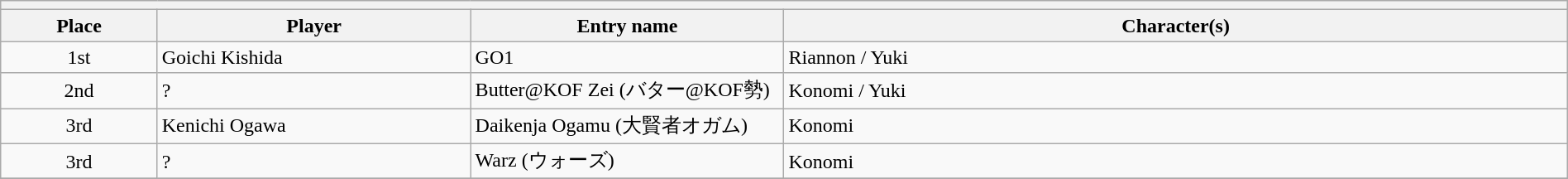<table class="wikitable" width=100%>
<tr>
<th colspan=4></th>
</tr>
<tr>
<th width=10%>Place</th>
<th width=20%>Player</th>
<th width=20%>Entry name</th>
<th width=50%>Character(s)</th>
</tr>
<tr>
<td align=center>1st</td>
<td>Goichi Kishida</td>
<td>GO1</td>
<td>Riannon / Yuki</td>
</tr>
<tr>
<td align=center>2nd</td>
<td>?</td>
<td>Butter@KOF Zei (バター@KOF勢)</td>
<td>Konomi / Yuki</td>
</tr>
<tr>
<td align=center>3rd</td>
<td>Kenichi Ogawa</td>
<td>Daikenja Ogamu (大賢者オガム)</td>
<td>Konomi</td>
</tr>
<tr>
<td align=center>3rd</td>
<td>?</td>
<td>Warz (ウォーズ)</td>
<td>Konomi</td>
</tr>
<tr>
</tr>
</table>
